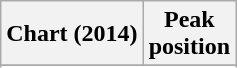<table class="wikitable sortable plainrowheaders" style="text-align:center">
<tr>
<th scope="col">Chart (2014)</th>
<th scope="col">Peak<br>position</th>
</tr>
<tr>
</tr>
<tr>
</tr>
<tr>
</tr>
</table>
